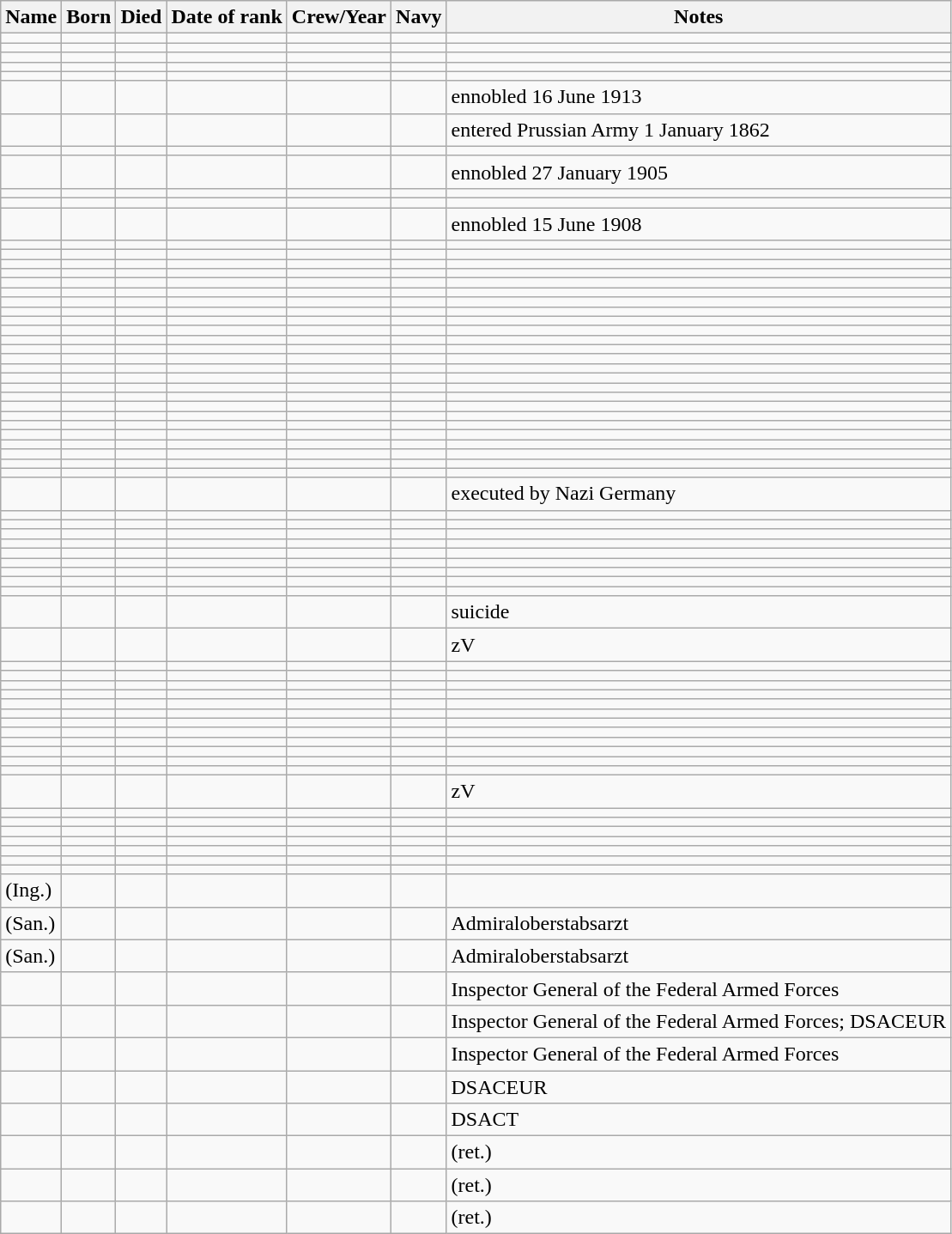<table class="wikitable sortable">
<tr>
<th>Name</th>
<th>Born</th>
<th>Died</th>
<th>Date of rank</th>
<th>Crew/Year</th>
<th>Navy</th>
<th>Notes</th>
</tr>
<tr>
<td></td>
<td></td>
<td></td>
<td></td>
<td></td>
<td></td>
<td></td>
</tr>
<tr>
<td></td>
<td></td>
<td></td>
<td></td>
<td></td>
<td></td>
<td></td>
</tr>
<tr>
<td></td>
<td></td>
<td></td>
<td></td>
<td></td>
<td></td>
<td></td>
</tr>
<tr>
<td></td>
<td></td>
<td></td>
<td></td>
<td></td>
<td></td>
<td></td>
</tr>
<tr>
<td></td>
<td></td>
<td></td>
<td></td>
<td></td>
<td></td>
<td></td>
</tr>
<tr>
<td></td>
<td></td>
<td></td>
<td></td>
<td></td>
<td></td>
<td>ennobled 16 June 1913</td>
</tr>
<tr>
<td></td>
<td></td>
<td></td>
<td></td>
<td></td>
<td></td>
<td>entered Prussian Army 1 January 1862</td>
</tr>
<tr>
<td></td>
<td></td>
<td></td>
<td></td>
<td></td>
<td></td>
<td></td>
</tr>
<tr>
<td></td>
<td></td>
<td></td>
<td></td>
<td></td>
<td></td>
<td>ennobled 27 January 1905</td>
</tr>
<tr>
<td></td>
<td></td>
<td></td>
<td></td>
<td></td>
<td></td>
<td></td>
</tr>
<tr>
<td></td>
<td></td>
<td></td>
<td></td>
<td></td>
<td></td>
<td></td>
</tr>
<tr>
<td></td>
<td></td>
<td></td>
<td></td>
<td></td>
<td></td>
<td>ennobled 15 June 1908</td>
</tr>
<tr>
<td></td>
<td></td>
<td></td>
<td></td>
<td></td>
<td></td>
<td></td>
</tr>
<tr>
<td></td>
<td></td>
<td></td>
<td></td>
<td></td>
<td></td>
<td></td>
</tr>
<tr>
<td></td>
<td></td>
<td></td>
<td></td>
<td></td>
<td></td>
<td></td>
</tr>
<tr>
<td></td>
<td></td>
<td></td>
<td></td>
<td></td>
<td></td>
<td></td>
</tr>
<tr>
<td></td>
<td></td>
<td></td>
<td></td>
<td></td>
<td></td>
<td></td>
</tr>
<tr>
<td></td>
<td></td>
<td></td>
<td></td>
<td></td>
<td></td>
<td></td>
</tr>
<tr>
<td></td>
<td></td>
<td></td>
<td></td>
<td></td>
<td></td>
<td></td>
</tr>
<tr>
<td></td>
<td></td>
<td></td>
<td></td>
<td></td>
<td></td>
<td></td>
</tr>
<tr>
<td></td>
<td></td>
<td></td>
<td></td>
<td></td>
<td></td>
<td></td>
</tr>
<tr>
<td></td>
<td></td>
<td></td>
<td></td>
<td></td>
<td></td>
<td></td>
</tr>
<tr>
<td></td>
<td></td>
<td></td>
<td></td>
<td></td>
<td></td>
<td></td>
</tr>
<tr>
<td></td>
<td></td>
<td></td>
<td></td>
<td></td>
<td></td>
<td></td>
</tr>
<tr>
<td></td>
<td></td>
<td></td>
<td></td>
<td></td>
<td></td>
<td></td>
</tr>
<tr>
<td></td>
<td></td>
<td></td>
<td></td>
<td></td>
<td></td>
<td></td>
</tr>
<tr>
<td></td>
<td></td>
<td></td>
<td></td>
<td></td>
<td></td>
<td></td>
</tr>
<tr>
<td></td>
<td></td>
<td></td>
<td></td>
<td></td>
<td></td>
<td></td>
</tr>
<tr>
<td></td>
<td></td>
<td></td>
<td></td>
<td></td>
<td></td>
<td></td>
</tr>
<tr>
<td></td>
<td></td>
<td></td>
<td></td>
<td></td>
<td></td>
<td></td>
</tr>
<tr>
<td></td>
<td></td>
<td></td>
<td></td>
<td></td>
<td></td>
<td></td>
</tr>
<tr>
<td></td>
<td></td>
<td></td>
<td></td>
<td></td>
<td></td>
<td></td>
</tr>
<tr>
<td></td>
<td></td>
<td></td>
<td></td>
<td></td>
<td></td>
<td></td>
</tr>
<tr>
<td></td>
<td></td>
<td></td>
<td></td>
<td></td>
<td></td>
<td></td>
</tr>
<tr>
<td></td>
<td></td>
<td></td>
<td></td>
<td></td>
<td></td>
<td></td>
</tr>
<tr>
<td></td>
<td></td>
<td></td>
<td></td>
<td></td>
<td></td>
<td></td>
</tr>
<tr>
<td></td>
<td></td>
<td></td>
<td></td>
<td></td>
<td></td>
<td></td>
</tr>
<tr>
<td></td>
<td></td>
<td></td>
<td></td>
<td></td>
<td></td>
<td>executed by Nazi Germany</td>
</tr>
<tr>
<td></td>
<td></td>
<td></td>
<td></td>
<td></td>
<td></td>
<td></td>
</tr>
<tr>
<td></td>
<td></td>
<td></td>
<td></td>
<td></td>
<td></td>
<td></td>
</tr>
<tr>
<td></td>
<td></td>
<td></td>
<td></td>
<td></td>
<td></td>
<td></td>
</tr>
<tr>
<td></td>
<td></td>
<td></td>
<td></td>
<td></td>
<td></td>
<td></td>
</tr>
<tr>
<td></td>
<td></td>
<td></td>
<td></td>
<td></td>
<td></td>
<td></td>
</tr>
<tr>
<td></td>
<td></td>
<td></td>
<td></td>
<td></td>
<td></td>
<td></td>
</tr>
<tr>
<td></td>
<td></td>
<td></td>
<td></td>
<td></td>
<td></td>
<td></td>
</tr>
<tr>
<td></td>
<td></td>
<td></td>
<td></td>
<td></td>
<td></td>
<td></td>
</tr>
<tr>
<td></td>
<td></td>
<td></td>
<td></td>
<td></td>
<td></td>
<td></td>
</tr>
<tr>
<td></td>
<td></td>
<td></td>
<td></td>
<td></td>
<td></td>
<td>suicide</td>
</tr>
<tr>
<td></td>
<td></td>
<td></td>
<td></td>
<td></td>
<td></td>
<td>zV</td>
</tr>
<tr>
<td></td>
<td></td>
<td></td>
<td></td>
<td></td>
<td></td>
<td></td>
</tr>
<tr>
<td></td>
<td></td>
<td></td>
<td></td>
<td></td>
<td></td>
<td></td>
</tr>
<tr>
<td></td>
<td></td>
<td></td>
<td></td>
<td></td>
<td></td>
<td></td>
</tr>
<tr>
<td></td>
<td></td>
<td></td>
<td></td>
<td></td>
<td></td>
<td></td>
</tr>
<tr>
<td></td>
<td></td>
<td></td>
<td></td>
<td></td>
<td></td>
<td></td>
</tr>
<tr>
<td></td>
<td></td>
<td></td>
<td></td>
<td></td>
<td></td>
<td></td>
</tr>
<tr>
<td></td>
<td></td>
<td></td>
<td></td>
<td></td>
<td></td>
<td></td>
</tr>
<tr>
<td></td>
<td></td>
<td></td>
<td></td>
<td></td>
<td></td>
<td></td>
</tr>
<tr>
<td></td>
<td></td>
<td></td>
<td></td>
<td></td>
<td></td>
<td></td>
</tr>
<tr>
<td></td>
<td></td>
<td></td>
<td></td>
<td></td>
<td></td>
<td></td>
</tr>
<tr>
<td></td>
<td></td>
<td></td>
<td></td>
<td></td>
<td></td>
<td></td>
</tr>
<tr>
<td></td>
<td></td>
<td></td>
<td></td>
<td></td>
<td></td>
<td></td>
</tr>
<tr>
<td></td>
<td></td>
<td></td>
<td></td>
<td></td>
<td></td>
<td>zV</td>
</tr>
<tr>
<td></td>
<td></td>
<td></td>
<td></td>
<td></td>
<td></td>
<td></td>
</tr>
<tr>
<td></td>
<td></td>
<td></td>
<td></td>
<td></td>
<td></td>
<td></td>
</tr>
<tr>
<td></td>
<td></td>
<td></td>
<td></td>
<td></td>
<td></td>
<td></td>
</tr>
<tr>
<td></td>
<td></td>
<td></td>
<td></td>
<td></td>
<td></td>
<td></td>
</tr>
<tr>
<td></td>
<td></td>
<td></td>
<td></td>
<td></td>
<td></td>
<td></td>
</tr>
<tr>
<td></td>
<td></td>
<td></td>
<td></td>
<td></td>
<td></td>
<td></td>
</tr>
<tr>
<td></td>
<td></td>
<td></td>
<td></td>
<td></td>
<td></td>
<td></td>
</tr>
<tr>
<td> (Ing.)</td>
<td></td>
<td></td>
<td></td>
<td></td>
<td></td>
<td></td>
</tr>
<tr>
<td> (San.)</td>
<td></td>
<td></td>
<td></td>
<td></td>
<td></td>
<td>Admiraloberstabsarzt</td>
</tr>
<tr>
<td> (San.)</td>
<td></td>
<td></td>
<td></td>
<td></td>
<td></td>
<td>Admiraloberstabsarzt </td>
</tr>
<tr>
<td></td>
<td></td>
<td></td>
<td></td>
<td></td>
<td></td>
<td>Inspector General of the Federal Armed Forces</td>
</tr>
<tr>
<td></td>
<td></td>
<td></td>
<td></td>
<td></td>
<td></td>
<td>Inspector General of the Federal Armed Forces; DSACEUR</td>
</tr>
<tr>
<td></td>
<td></td>
<td></td>
<td></td>
<td></td>
<td></td>
<td>Inspector General of the Federal Armed Forces</td>
</tr>
<tr>
<td></td>
<td></td>
<td></td>
<td></td>
<td></td>
<td></td>
<td>DSACEUR</td>
</tr>
<tr>
<td></td>
<td></td>
<td></td>
<td></td>
<td></td>
<td></td>
<td>DSACT</td>
</tr>
<tr>
<td></td>
<td></td>
<td></td>
<td></td>
<td></td>
<td></td>
<td> (ret.)</td>
</tr>
<tr>
<td></td>
<td></td>
<td></td>
<td></td>
<td></td>
<td></td>
<td> (ret.)</td>
</tr>
<tr>
<td></td>
<td></td>
<td></td>
<td></td>
<td></td>
<td></td>
<td> (ret.)</td>
</tr>
</table>
